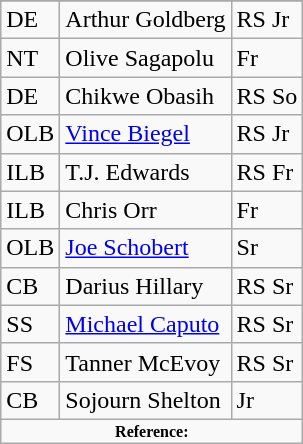<table class="wikitable">
<tr>
</tr>
<tr>
<td>DE</td>
<td>Arthur Goldberg</td>
<td>RS Jr</td>
</tr>
<tr>
<td>NT</td>
<td>Olive Sagapolu</td>
<td>Fr</td>
</tr>
<tr>
<td>DE</td>
<td>Chikwe Obasih</td>
<td>RS So</td>
</tr>
<tr>
<td>OLB</td>
<td><a href='#'>Vince Biegel</a></td>
<td>RS Jr</td>
</tr>
<tr>
<td>ILB</td>
<td>T.J. Edwards</td>
<td>RS Fr</td>
</tr>
<tr>
<td>ILB</td>
<td>Chris Orr</td>
<td>Fr</td>
</tr>
<tr>
<td>OLB</td>
<td><a href='#'>Joe Schobert</a></td>
<td>Sr</td>
</tr>
<tr>
<td>CB</td>
<td>Darius Hillary</td>
<td>RS Sr</td>
</tr>
<tr>
<td>SS</td>
<td><a href='#'>Michael Caputo</a></td>
<td>RS Sr</td>
</tr>
<tr>
<td>FS</td>
<td>Tanner McEvoy</td>
<td>RS Sr</td>
</tr>
<tr>
<td>CB</td>
<td>Sojourn Shelton</td>
<td>Jr</td>
</tr>
<tr>
<td colspan="3"  style="font-size:8pt; text-align:center;"><strong>Reference:</strong></td>
</tr>
</table>
